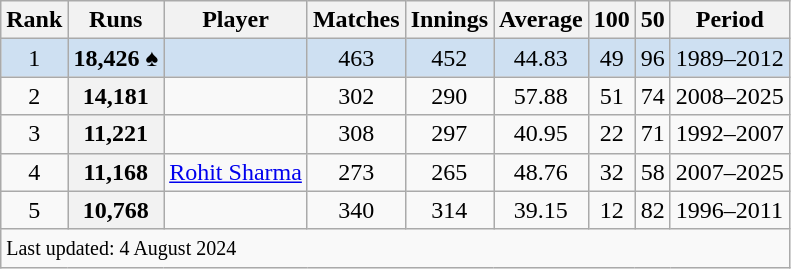<table class="wikitable sortable">
<tr>
<th scope=col>Rank</th>
<th scope=col>Runs</th>
<th scope=col>Player</th>
<th scope=col>Matches</th>
<th scope=col>Innings</th>
<th scope=col>Average</th>
<th scope=col>100</th>
<th scope=col>50</th>
<th scope=col>Period</th>
</tr>
<tr bgcolor=#cee0f2>
<td align=center>1</td>
<th scope=row style="background:#cee0f2; text-align:center;">18,426 ♠</th>
<td></td>
<td align=center>463</td>
<td align=center>452</td>
<td align=center>44.83</td>
<td align=center>49</td>
<td align=center>96</td>
<td>1989–2012</td>
</tr>
<tr>
<td align=center>2</td>
<th scope=row style= text-align:center;>14,181</th>
<td></td>
<td align=center>302</td>
<td align=center>290</td>
<td align=center>57.88</td>
<td align=center>51</td>
<td align=center>74</td>
<td>2008–2025</td>
</tr>
<tr>
<td align=center>3</td>
<th scope=row style=text-align:center;>11,221</th>
<td></td>
<td align=center>308</td>
<td align=center>297</td>
<td align=center>40.95</td>
<td align=center>22</td>
<td align=center>71</td>
<td>1992–2007</td>
</tr>
<tr>
<td align=center>4</td>
<th scope=row style=text-align:center;>11,168</th>
<td><a href='#'>Rohit Sharma</a></td>
<td align=center>273</td>
<td align=center>265</td>
<td align=center>48.76</td>
<td align=center>32</td>
<td align=center>58</td>
<td>2007–2025</td>
</tr>
<tr>
<td align=center>5</td>
<th scope=row style=text-align:center;>10,768</th>
<td></td>
<td align=center>340</td>
<td align=center>314</td>
<td align=center>39.15</td>
<td align=center>12</td>
<td align=center>82</td>
<td>1996–2011</td>
</tr>
<tr>
<td colspan=9><small>Last updated: 4 August 2024</small></td>
</tr>
</table>
